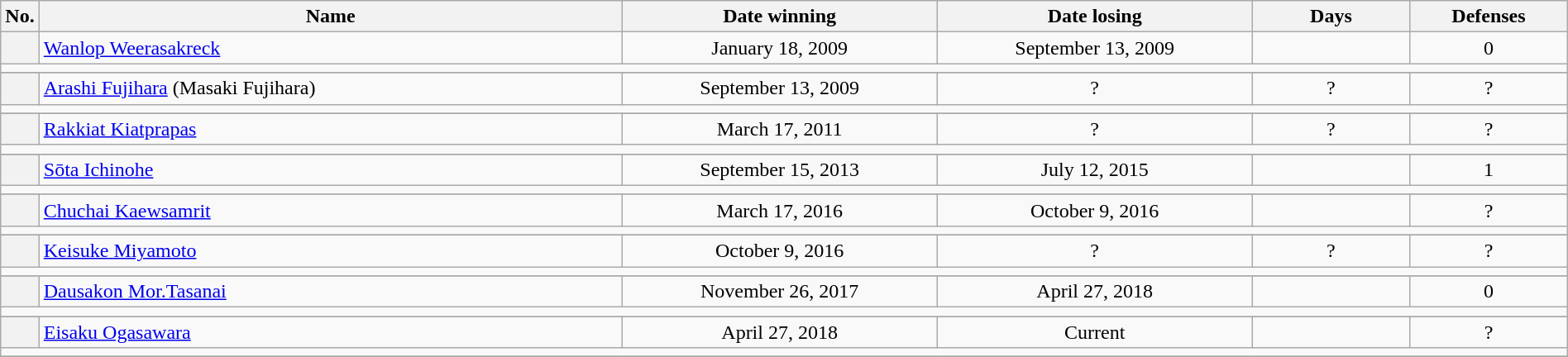<table class="wikitable" width=100%>
<tr>
<th style="width:1%;">No.</th>
<th style="width:37%;">Name</th>
<th style="width:20%;">Date winning</th>
<th style="width:20%;">Date losing</th>
<th data-sort-type="number" style="width:10%;">Days</th>
<th data-sort-type="number" style="width:10%;">Defenses</th>
</tr>
<tr align=center>
<th></th>
<td align=left> <a href='#'>Wanlop Weerasakreck</a></td>
<td>January 18, 2009</td>
<td>September 13, 2009</td>
<td></td>
<td>0</td>
</tr>
<tr>
<td colspan="6"></td>
</tr>
<tr>
</tr>
<tr align=center>
<th></th>
<td align=left> <a href='#'>Arashi Fujihara</a> (Masaki Fujihara)</td>
<td>September 13, 2009</td>
<td>?</td>
<td>?</td>
<td>?</td>
</tr>
<tr>
<td colspan="6"></td>
</tr>
<tr>
</tr>
<tr align=center>
<th></th>
<td align=left> <a href='#'>Rakkiat Kiatprapas</a></td>
<td>March 17, 2011</td>
<td>?</td>
<td>?</td>
<td>?</td>
</tr>
<tr>
<td colspan="6"></td>
</tr>
<tr>
</tr>
<tr align=center>
<th></th>
<td align=left> <a href='#'>Sōta Ichinohe</a></td>
<td>September 15, 2013</td>
<td>July 12, 2015</td>
<td></td>
<td>1</td>
</tr>
<tr>
<td colspan="6"></td>
</tr>
<tr>
</tr>
<tr align=center>
<th></th>
<td align=left> <a href='#'>Chuchai Kaewsamrit</a></td>
<td>March 17, 2016</td>
<td>October 9, 2016</td>
<td></td>
<td>?</td>
</tr>
<tr>
<td colspan="6"></td>
</tr>
<tr>
</tr>
<tr align=center>
<th></th>
<td align=left> <a href='#'>Keisuke Miyamoto</a></td>
<td>October 9, 2016</td>
<td>?</td>
<td>?</td>
<td>?</td>
</tr>
<tr>
<td colspan="6"></td>
</tr>
<tr>
</tr>
<tr align=center>
<th></th>
<td align=left> <a href='#'>Dausakon Mor.Tasanai</a></td>
<td>November 26, 2017</td>
<td>April 27, 2018</td>
<td></td>
<td>0</td>
</tr>
<tr>
<td colspan="6"></td>
</tr>
<tr>
</tr>
<tr align=center>
<th></th>
<td align=left> <a href='#'>Eisaku Ogasawara</a></td>
<td>April 27, 2018</td>
<td>Current</td>
<td></td>
<td>?</td>
</tr>
<tr>
<td colspan="6"></td>
</tr>
<tr>
</tr>
</table>
